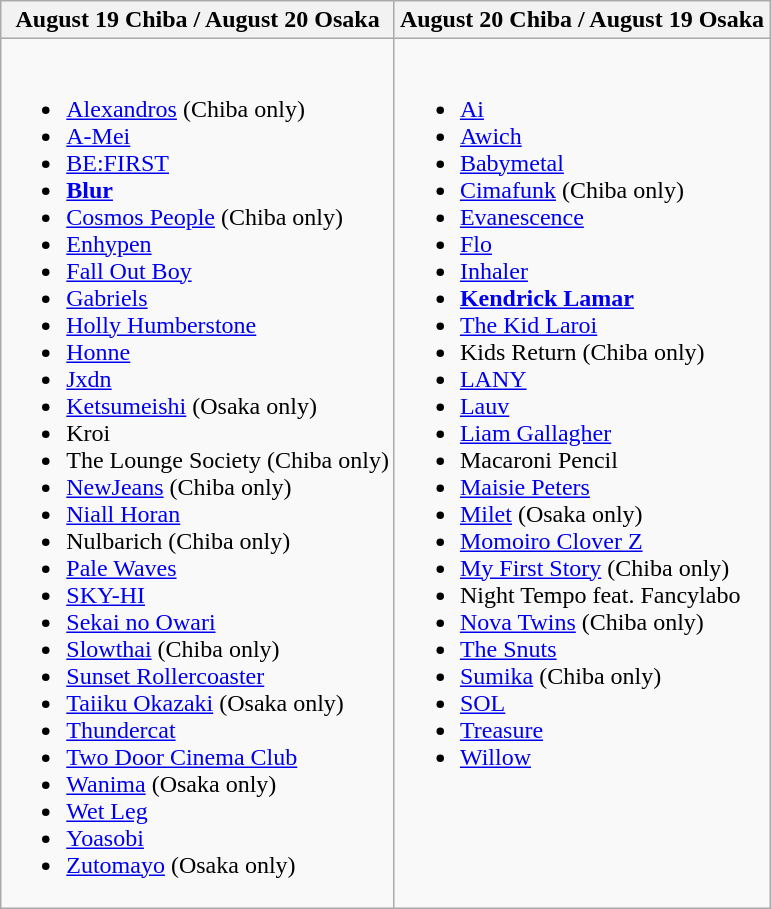<table class="wikitable">
<tr>
<th>August 19 Chiba / August 20 Osaka</th>
<th>August 20 Chiba / August 19 Osaka</th>
</tr>
<tr valign="top">
<td><br><ul><li><a href='#'>Alexandros</a> (Chiba only)</li><li><a href='#'>A-Mei</a></li><li><a href='#'>BE:FIRST</a></li><li><strong><a href='#'>Blur</a></strong></li><li><a href='#'>Cosmos People</a> (Chiba only)</li><li><a href='#'>Enhypen</a></li><li><a href='#'>Fall Out Boy</a></li><li><a href='#'>Gabriels</a></li><li><a href='#'>Holly Humberstone</a></li><li><a href='#'>Honne</a></li><li><a href='#'>Jxdn</a></li><li><a href='#'>Ketsumeishi</a> (Osaka only)</li><li>Kroi</li><li>The Lounge Society (Chiba only)</li><li><a href='#'>NewJeans</a> (Chiba only)</li><li><a href='#'>Niall Horan</a></li><li>Nulbarich (Chiba only)</li><li><a href='#'>Pale Waves</a></li><li><a href='#'>SKY-HI</a></li><li><a href='#'>Sekai no Owari</a></li><li><a href='#'>Slowthai</a> (Chiba only)</li><li><a href='#'>Sunset Rollercoaster</a></li><li><a href='#'>Taiiku Okazaki</a> (Osaka only)</li><li><a href='#'>Thundercat</a></li><li><a href='#'>Two Door Cinema Club</a></li><li><a href='#'>Wanima</a> (Osaka only)</li><li><a href='#'>Wet Leg</a></li><li><a href='#'>Yoasobi</a></li><li><a href='#'>Zutomayo</a> (Osaka only)</li></ul></td>
<td><br><ul><li><a href='#'>Ai</a></li><li><a href='#'>Awich</a></li><li><a href='#'>Babymetal</a></li><li><a href='#'>Cimafunk</a> (Chiba only)</li><li><a href='#'>Evanescence</a></li><li><a href='#'>Flo</a></li><li><a href='#'>Inhaler</a></li><li><strong><a href='#'>Kendrick Lamar</a></strong></li><li><a href='#'>The Kid Laroi</a></li><li>Kids Return (Chiba only)</li><li><a href='#'>LANY</a></li><li><a href='#'>Lauv</a></li><li><a href='#'>Liam Gallagher</a></li><li>Macaroni Pencil</li><li><a href='#'>Maisie Peters</a></li><li><a href='#'>Milet</a> (Osaka only)</li><li><a href='#'>Momoiro Clover Z</a></li><li><a href='#'>My First Story</a> (Chiba only)</li><li>Night Tempo feat. Fancylabo</li><li><a href='#'>Nova Twins</a> (Chiba only)</li><li><a href='#'>The Snuts</a></li><li><a href='#'>Sumika</a> (Chiba only)</li><li><a href='#'>SOL</a></li><li><a href='#'>Treasure</a></li><li><a href='#'>Willow</a></li></ul></td>
</tr>
</table>
